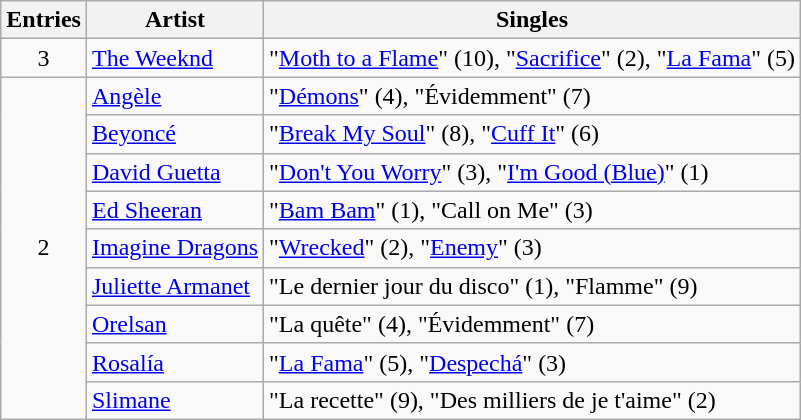<table class="wikitable sortable">
<tr>
<th>Entries</th>
<th>Artist</th>
<th>Singles</th>
</tr>
<tr>
<td style="text-align: center;">3</td>
<td><a href='#'>The Weeknd</a></td>
<td>"<a href='#'>Moth to a Flame</a>" (10), "<a href='#'>Sacrifice</a>" (2),  "<a href='#'>La Fama</a>" (5)</td>
</tr>
<tr>
<td rowspan="9" style="text-align: center;">2</td>
<td><a href='#'>Angèle</a></td>
<td>"<a href='#'>Démons</a>" (4), "Évidemment" (7)</td>
</tr>
<tr>
<td><a href='#'>Beyoncé</a></td>
<td>"<a href='#'>Break My Soul</a>" (8), "<a href='#'>Cuff It</a>" (6)</td>
</tr>
<tr>
<td><a href='#'>David Guetta</a></td>
<td>"<a href='#'>Don't You Worry</a>" (3), "<a href='#'>I'm Good (Blue)</a>" (1)</td>
</tr>
<tr>
<td><a href='#'>Ed Sheeran</a></td>
<td>"<a href='#'>Bam Bam</a>" (1), "Call on Me" (3)</td>
</tr>
<tr>
<td><a href='#'>Imagine Dragons</a></td>
<td>"<a href='#'>Wrecked</a>" (2), "<a href='#'>Enemy</a>" (3)</td>
</tr>
<tr>
<td><a href='#'>Juliette Armanet</a></td>
<td>"Le dernier jour du disco" (1), "Flamme" (9)</td>
</tr>
<tr>
<td><a href='#'>Orelsan</a></td>
<td>"La quête" (4), "Évidemment" (7)</td>
</tr>
<tr>
<td><a href='#'>Rosalía</a></td>
<td>"<a href='#'>La Fama</a>" (5), "<a href='#'>Despechá</a>" (3)</td>
</tr>
<tr>
<td><a href='#'>Slimane</a></td>
<td>"La recette" (9), "Des milliers de je t'aime" (2)</td>
</tr>
</table>
